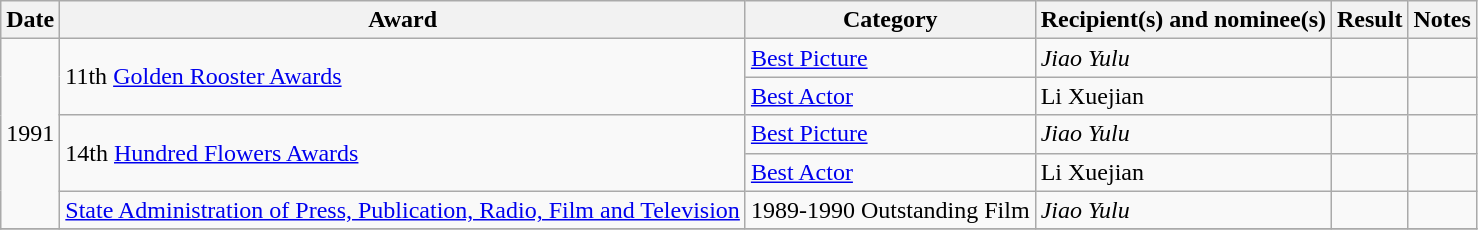<table class="wikitable">
<tr>
<th>Date</th>
<th>Award</th>
<th>Category</th>
<th>Recipient(s) and nominee(s)</th>
<th>Result</th>
<th>Notes</th>
</tr>
<tr>
<td rowspan="5">1991</td>
<td rowspan="2">11th <a href='#'>Golden Rooster Awards</a></td>
<td><a href='#'>Best Picture</a></td>
<td><em>Jiao Yulu</em></td>
<td></td>
<td></td>
</tr>
<tr>
<td><a href='#'>Best Actor</a></td>
<td>Li Xuejian</td>
<td></td>
<td></td>
</tr>
<tr>
<td rowspan="2">14th <a href='#'>Hundred Flowers Awards</a></td>
<td><a href='#'>Best Picture</a></td>
<td><em>Jiao Yulu</em></td>
<td></td>
<td></td>
</tr>
<tr>
<td><a href='#'>Best Actor</a></td>
<td>Li Xuejian</td>
<td></td>
<td></td>
</tr>
<tr>
<td><a href='#'>State Administration of Press, Publication, Radio, Film and Television</a></td>
<td>1989-1990 Outstanding Film</td>
<td><em>Jiao Yulu</em></td>
<td></td>
<td></td>
</tr>
<tr>
</tr>
</table>
